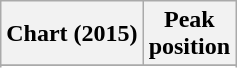<table class="wikitable sortable plainrowheaders" style="text-align:center">
<tr>
<th scope="col">Chart (2015)</th>
<th scope="col">Peak<br>position</th>
</tr>
<tr>
</tr>
<tr>
</tr>
<tr>
</tr>
<tr>
</tr>
<tr>
</tr>
<tr>
</tr>
<tr>
</tr>
<tr>
</tr>
<tr>
</tr>
<tr>
</tr>
<tr>
</tr>
<tr>
</tr>
<tr>
</tr>
<tr>
</tr>
<tr>
</tr>
<tr>
</tr>
<tr>
</tr>
<tr>
</tr>
<tr>
</tr>
<tr>
</tr>
<tr>
</tr>
<tr>
</tr>
<tr>
</tr>
<tr>
</tr>
<tr>
</tr>
<tr>
</tr>
<tr>
</tr>
</table>
